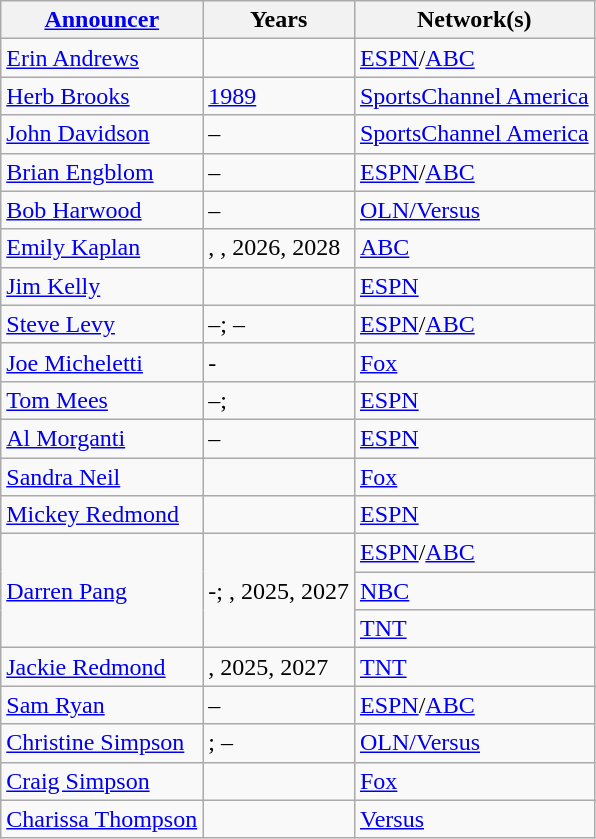<table class="wikitable">
<tr>
<th><a href='#'>Announcer</a></th>
<th>Years</th>
<th>Network(s)</th>
</tr>
<tr>
<td><a href='#'>Erin Andrews</a></td>
<td></td>
<td><a href='#'>ESPN</a>/<a href='#'>ABC</a></td>
</tr>
<tr>
<td><a href='#'>Herb Brooks</a></td>
<td><a href='#'>1989</a></td>
<td><a href='#'>SportsChannel America</a></td>
</tr>
<tr>
<td><a href='#'>John Davidson</a></td>
<td>–</td>
<td><a href='#'>SportsChannel America</a></td>
</tr>
<tr>
<td><a href='#'>Brian Engblom</a></td>
<td>–</td>
<td><a href='#'>ESPN</a>/<a href='#'>ABC</a></td>
</tr>
<tr>
<td><a href='#'>Bob Harwood</a></td>
<td>–</td>
<td><a href='#'>OLN/Versus</a></td>
</tr>
<tr>
<td><a href='#'>Emily Kaplan</a></td>
<td>, , 2026, 2028</td>
<td><a href='#'>ABC</a></td>
</tr>
<tr>
<td><a href='#'>Jim Kelly</a></td>
<td></td>
<td><a href='#'>ESPN</a></td>
</tr>
<tr>
<td><a href='#'>Steve Levy</a></td>
<td>–; –</td>
<td><a href='#'>ESPN</a>/<a href='#'>ABC</a></td>
</tr>
<tr>
<td><a href='#'>Joe Micheletti</a></td>
<td>-</td>
<td><a href='#'>Fox</a></td>
</tr>
<tr>
<td><a href='#'>Tom Mees</a></td>
<td>–; </td>
<td><a href='#'>ESPN</a></td>
</tr>
<tr>
<td><a href='#'>Al Morganti</a></td>
<td>–</td>
<td><a href='#'>ESPN</a></td>
</tr>
<tr>
<td><a href='#'>Sandra Neil</a></td>
<td></td>
<td><a href='#'>Fox</a></td>
</tr>
<tr>
<td><a href='#'>Mickey Redmond</a></td>
<td></td>
<td><a href='#'>ESPN</a></td>
</tr>
<tr>
<td rowspan="3"><a href='#'>Darren Pang</a></td>
<td rowspan="3">-; , 2025, 2027</td>
<td><a href='#'>ESPN</a>/<a href='#'>ABC</a></td>
</tr>
<tr>
<td><a href='#'>NBC</a></td>
</tr>
<tr>
<td><a href='#'>TNT</a></td>
</tr>
<tr>
<td><a href='#'>Jackie Redmond</a></td>
<td>, 2025, 2027</td>
<td><a href='#'>TNT</a></td>
</tr>
<tr>
<td><a href='#'>Sam Ryan</a></td>
<td>–</td>
<td><a href='#'>ESPN</a>/<a href='#'>ABC</a></td>
</tr>
<tr>
<td><a href='#'>Christine Simpson</a></td>
<td>; –</td>
<td><a href='#'>OLN/Versus</a></td>
</tr>
<tr>
<td><a href='#'>Craig Simpson</a></td>
<td></td>
<td><a href='#'>Fox</a></td>
</tr>
<tr>
<td><a href='#'>Charissa Thompson</a></td>
<td></td>
<td><a href='#'>Versus</a></td>
</tr>
</table>
